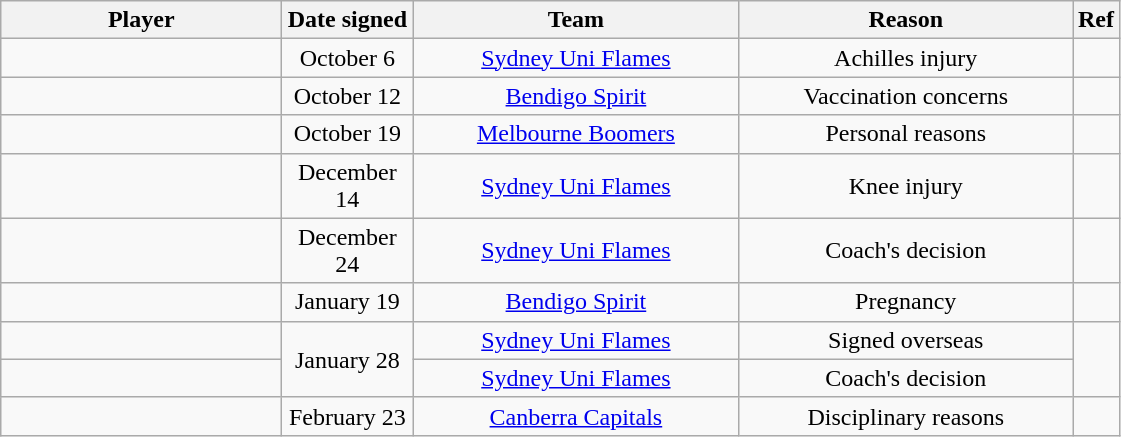<table class="wikitable sortable" style="text-align:center">
<tr>
<th style="width:180px">Player</th>
<th style="width:80px">Date signed</th>
<th style="width:210px">Team</th>
<th style="width:215px">Reason</th>
<th class="unsortable">Ref</th>
</tr>
<tr>
<td align="left"> </td>
<td align="center">October 6</td>
<td align="center"><a href='#'>Sydney Uni Flames</a></td>
<td align="center">Achilles injury</td>
<td align="center"></td>
</tr>
<tr>
<td align="left"> </td>
<td align="center">October 12</td>
<td align="center"><a href='#'>Bendigo Spirit</a></td>
<td align="center">Vaccination concerns</td>
<td align="center"></td>
</tr>
<tr>
<td align="left"> </td>
<td align="center">October 19</td>
<td align="center"><a href='#'>Melbourne Boomers</a></td>
<td align="center">Personal reasons</td>
<td align="center"></td>
</tr>
<tr>
<td align="left"> </td>
<td align="center">December 14</td>
<td align="center"><a href='#'>Sydney Uni Flames</a></td>
<td align="center">Knee injury</td>
<td align="center"></td>
</tr>
<tr>
<td align="left"> </td>
<td align="center">December 24</td>
<td align="center"><a href='#'>Sydney Uni Flames</a></td>
<td align="center">Coach's decision</td>
<td align="center"></td>
</tr>
<tr>
<td align="left"> </td>
<td align="center">January 19</td>
<td align="center"><a href='#'>Bendigo Spirit</a></td>
<td align="center">Pregnancy</td>
<td align="center"></td>
</tr>
<tr>
<td align="left"> </td>
<td rowspan="2" align="center">January 28</td>
<td align="center"><a href='#'>Sydney Uni Flames</a></td>
<td align="center">Signed overseas</td>
<td rowspan="2" align="center"></td>
</tr>
<tr>
<td align="left"> </td>
<td align="center"><a href='#'>Sydney Uni Flames</a></td>
<td align="center">Coach's decision</td>
</tr>
<tr>
<td align="left"> </td>
<td align="center">February 23</td>
<td align="center"><a href='#'>Canberra Capitals</a></td>
<td align="center">Disciplinary reasons</td>
<td align="center"></td>
</tr>
</table>
